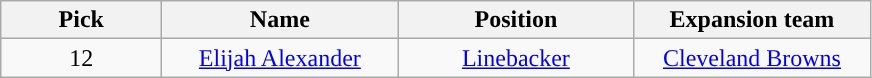<table class="wikitable" style="text-align:center">
<tr>
<th width=100px>Pick</th>
<th width=150px>Name</th>
<th width=150px>Position</th>
<th width=150px>Expansion team</th>
</tr>
<tr>
<td>12</td>
<td><a href='#'>Elijah Alexander</a></td>
<td><a href='#'>Linebacker</a></td>
<td><a href='#'>Cleveland Browns</a></td>
</tr>
</table>
